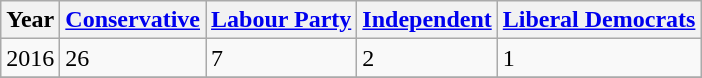<table class="wikitable">
<tr>
<th>Year</th>
<th><a href='#'>Conservative</a></th>
<th><a href='#'>Labour Party</a></th>
<th><a href='#'>Independent</a></th>
<th><a href='#'>Liberal Democrats</a></th>
</tr>
<tr>
<td>2016</td>
<td>26</td>
<td>7</td>
<td>2</td>
<td>1</td>
</tr>
<tr>
</tr>
</table>
